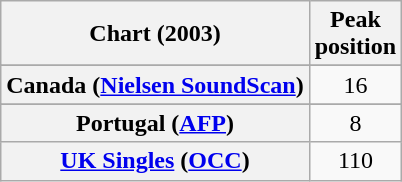<table class="wikitable sortable plainrowheaders" style="text-align:center">
<tr>
<th>Chart (2003)</th>
<th>Peak<br>position</th>
</tr>
<tr>
</tr>
<tr>
<th scope="row">Canada (<a href='#'>Nielsen SoundScan</a>)</th>
<td>16</td>
</tr>
<tr>
</tr>
<tr>
<th scope="row">Portugal (<a href='#'>AFP</a>)</th>
<td>8</td>
</tr>
<tr>
<th scope="row"><a href='#'>UK Singles</a> (<a href='#'>OCC</a>)</th>
<td>110</td>
</tr>
</table>
